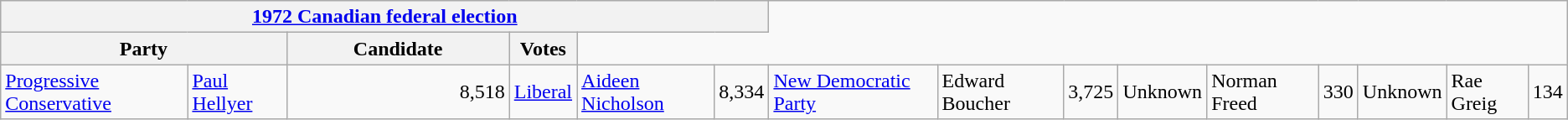<table class="wikitable">
<tr style="background:#e9e9e9;">
<th colspan="6"><a href='#'>1972 Canadian federal election</a></th>
</tr>
<tr style="background:#e9e9e9;">
<th colspan="2" style="width: 200px">Party</th>
<th style="width: 170px">Candidate</th>
<th style="width: 40px">Votes</th>
</tr>
<tr>
<td><a href='#'>Progressive Conservative</a></td>
<td><a href='#'>Paul Hellyer</a></td>
<td align="right">8,518<br></td>
<td><a href='#'>Liberal</a></td>
<td><a href='#'>Aideen Nicholson</a></td>
<td align="right">8,334<br></td>
<td><a href='#'>New Democratic Party</a></td>
<td>Edward Boucher</td>
<td align="right">3,725<br></td>
<td>Unknown</td>
<td>Norman Freed</td>
<td align="right">330<br></td>
<td>Unknown</td>
<td>Rae Greig</td>
<td align="right">134</td>
</tr>
</table>
